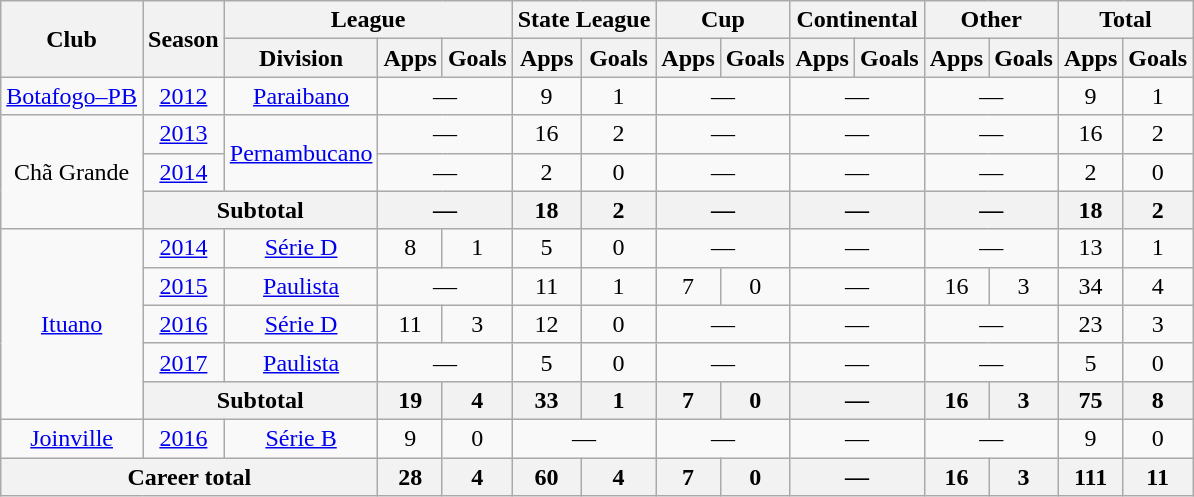<table class="wikitable" style="text-align: center;">
<tr>
<th rowspan="2">Club</th>
<th rowspan="2">Season</th>
<th colspan="3">League</th>
<th colspan="2">State League</th>
<th colspan="2">Cup</th>
<th colspan="2">Continental</th>
<th colspan="2">Other</th>
<th colspan="2">Total</th>
</tr>
<tr>
<th>Division</th>
<th>Apps</th>
<th>Goals</th>
<th>Apps</th>
<th>Goals</th>
<th>Apps</th>
<th>Goals</th>
<th>Apps</th>
<th>Goals</th>
<th>Apps</th>
<th>Goals</th>
<th>Apps</th>
<th>Goals</th>
</tr>
<tr>
<td align="center"><a href='#'>Botafogo–PB</a></td>
<td><a href='#'>2012</a></td>
<td><a href='#'>Paraibano</a></td>
<td colspan="2">—</td>
<td>9</td>
<td>1</td>
<td colspan="2">—</td>
<td colspan="2">—</td>
<td colspan="2">—</td>
<td>9</td>
<td>1</td>
</tr>
<tr>
<td rowspan=3 align="center">Chã Grande</td>
<td><a href='#'>2013</a></td>
<td rowspan=2><a href='#'>Pernambucano</a></td>
<td colspan="2">—</td>
<td>16</td>
<td>2</td>
<td colspan="2">—</td>
<td colspan="2">—</td>
<td colspan="2">—</td>
<td>16</td>
<td>2</td>
</tr>
<tr>
<td><a href='#'>2014</a></td>
<td colspan="2">—</td>
<td>2</td>
<td>0</td>
<td colspan="2">—</td>
<td colspan="2">—</td>
<td colspan="2">—</td>
<td>2</td>
<td>0</td>
</tr>
<tr>
<th colspan="2">Subtotal</th>
<th colspan="2">—</th>
<th>18</th>
<th>2</th>
<th colspan="2">—</th>
<th colspan="2">—</th>
<th colspan="2">—</th>
<th>18</th>
<th>2</th>
</tr>
<tr>
<td rowspan=5 align="center"><a href='#'>Ituano</a></td>
<td><a href='#'>2014</a></td>
<td><a href='#'>Série D</a></td>
<td>8</td>
<td>1</td>
<td>5</td>
<td>0</td>
<td colspan="2">—</td>
<td colspan="2">—</td>
<td colspan="2">—</td>
<td>13</td>
<td>1</td>
</tr>
<tr>
<td><a href='#'>2015</a></td>
<td><a href='#'>Paulista</a></td>
<td colspan="2">—</td>
<td>11</td>
<td>1</td>
<td>7</td>
<td>0</td>
<td colspan="2">—</td>
<td>16</td>
<td>3</td>
<td>34</td>
<td>4</td>
</tr>
<tr>
<td><a href='#'>2016</a></td>
<td><a href='#'>Série D</a></td>
<td>11</td>
<td>3</td>
<td>12</td>
<td>0</td>
<td colspan="2">—</td>
<td colspan="2">—</td>
<td colspan="2">—</td>
<td>23</td>
<td>3</td>
</tr>
<tr>
<td><a href='#'>2017</a></td>
<td><a href='#'>Paulista</a></td>
<td colspan="2">—</td>
<td>5</td>
<td>0</td>
<td colspan="2">—</td>
<td colspan="2">—</td>
<td colspan="2">—</td>
<td>5</td>
<td>0</td>
</tr>
<tr>
<th colspan="2">Subtotal</th>
<th>19</th>
<th>4</th>
<th>33</th>
<th>1</th>
<th>7</th>
<th>0</th>
<th colspan="2">—</th>
<th>16</th>
<th>3</th>
<th>75</th>
<th>8</th>
</tr>
<tr>
<td align="center"><a href='#'>Joinville</a></td>
<td><a href='#'>2016</a></td>
<td><a href='#'>Série B</a></td>
<td>9</td>
<td>0</td>
<td colspan="2">—</td>
<td colspan="2">—</td>
<td colspan="2">—</td>
<td colspan="2">—</td>
<td>9</td>
<td>0</td>
</tr>
<tr>
<th colspan="3"><strong>Career total</strong></th>
<th>28</th>
<th>4</th>
<th>60</th>
<th>4</th>
<th>7</th>
<th>0</th>
<th colspan="2">—</th>
<th>16</th>
<th>3</th>
<th>111</th>
<th>11</th>
</tr>
</table>
